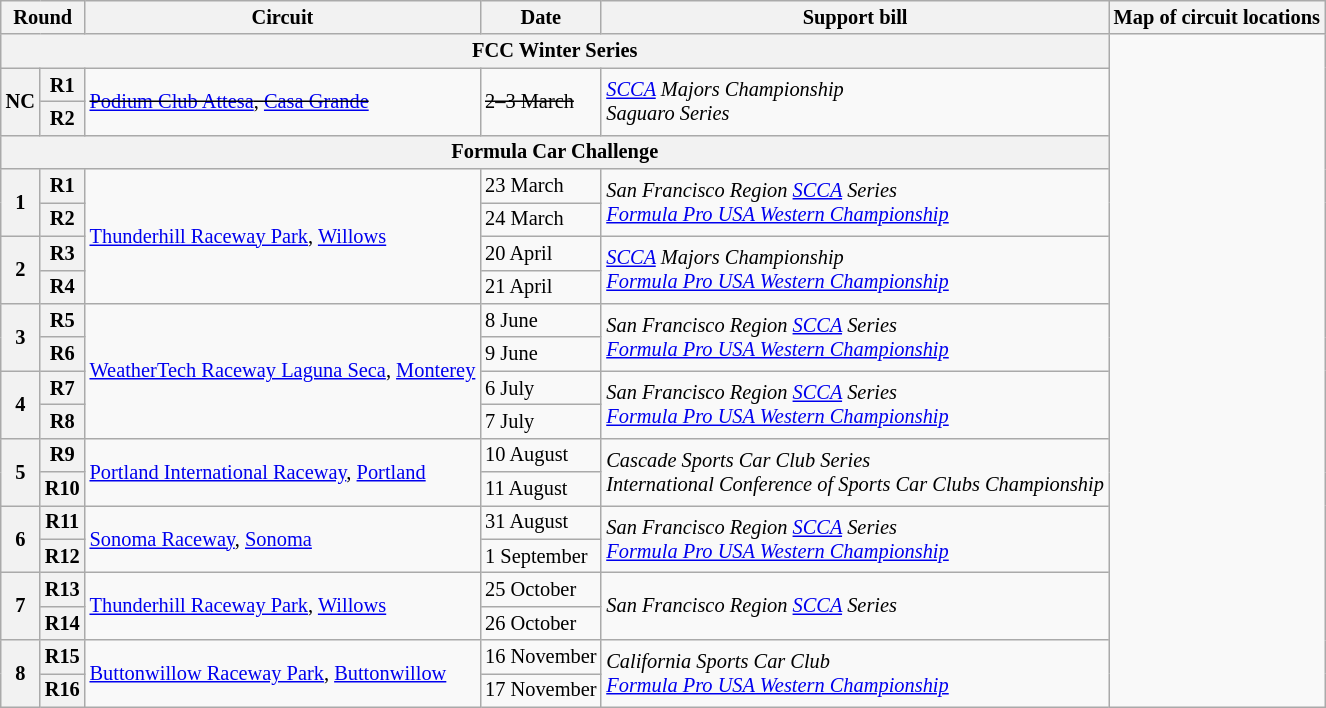<table class="wikitable" style="font-size: 85%;">
<tr>
<th colspan="2">Round</th>
<th>Circuit</th>
<th>Date</th>
<th>Support bill</th>
<th>Map of circuit locations</th>
</tr>
<tr>
<th colspan="5">FCC Winter Series</th>
<td rowspan="20"></td>
</tr>
<tr>
<th rowspan="2">NC</th>
<th>R1</th>
<td rowspan="2"> <s><a href='#'>Podium Club Attesa</a>, <a href='#'>Casa Grande</a></s></td>
<td rowspan="2"><s>2–3 March</s></td>
<td rowspan="2"><em><a href='#'>SCCA</a> Majors Championship<br>Saguaro Series</em></td>
</tr>
<tr>
<th>R2</th>
</tr>
<tr>
<th colspan="5">Formula Car Challenge</th>
</tr>
<tr>
<th rowspan="2">1</th>
<th>R1</th>
<td rowspan="4"> <a href='#'>Thunderhill Raceway Park</a>, <a href='#'>Willows</a></td>
<td>23 March</td>
<td rowspan="2"><em>San Francisco Region <a href='#'>SCCA</a> Series<br><a href='#'>Formula Pro USA Western Championship</a></em></td>
</tr>
<tr>
<th>R2</th>
<td>24 March</td>
</tr>
<tr>
<th rowspan="2">2</th>
<th>R3</th>
<td>20 April</td>
<td rowspan="2"><em><a href='#'>SCCA</a> Majors Championship<br><a href='#'>Formula Pro USA Western Championship</a></em></td>
</tr>
<tr>
<th>R4</th>
<td>21 April</td>
</tr>
<tr>
<th rowspan="2">3</th>
<th>R5</th>
<td rowspan="4"> <a href='#'>WeatherTech Raceway Laguna Seca</a>, <a href='#'>Monterey</a></td>
<td>8 June</td>
<td rowspan="2"><em>San Francisco Region <a href='#'>SCCA</a> Series<br><a href='#'>Formula Pro USA Western Championship</a></em></td>
</tr>
<tr>
<th>R6</th>
<td>9 June</td>
</tr>
<tr>
<th rowspan="2">4</th>
<th>R7</th>
<td>6 July</td>
<td rowspan="2"><em>San Francisco Region <a href='#'>SCCA</a> Series<br><a href='#'>Formula Pro USA Western Championship</a></em></td>
</tr>
<tr>
<th>R8</th>
<td>7 July</td>
</tr>
<tr>
<th rowspan="2">5</th>
<th>R9</th>
<td rowspan="2"> <a href='#'>Portland International Raceway</a>, <a href='#'>Portland</a></td>
<td>10 August</td>
<td rowspan="2" nowrap><em>Cascade Sports Car Club Series<br>International Conference of Sports Car Clubs Championship</em></td>
</tr>
<tr>
<th>R10</th>
<td>11 August</td>
</tr>
<tr>
<th rowspan="2">6</th>
<th>R11</th>
<td rowspan="2"> <a href='#'>Sonoma Raceway</a>, <a href='#'>Sonoma</a></td>
<td>31 August</td>
<td rowspan="2"><em>San Francisco Region <a href='#'>SCCA</a> Series<br><a href='#'>Formula Pro USA Western Championship</a></em></td>
</tr>
<tr>
<th>R12</th>
<td>1 September</td>
</tr>
<tr>
<th rowspan="2">7</th>
<th>R13</th>
<td rowspan="2"> <a href='#'>Thunderhill Raceway Park</a>, <a href='#'>Willows</a></td>
<td>25 October</td>
<td rowspan="2"><em>San Francisco Region <a href='#'>SCCA</a> Series</em></td>
</tr>
<tr>
<th>R14</th>
<td>26 October</td>
</tr>
<tr>
<th rowspan="2">8</th>
<th>R15</th>
<td rowspan="2"> <a href='#'>Buttonwillow Raceway Park</a>, <a href='#'>Buttonwillow</a></td>
<td>16 November</td>
<td rowspan="2"><em>California Sports Car Club<br><a href='#'>Formula Pro USA Western Championship</a></em></td>
</tr>
<tr>
<th>R16</th>
<td>17 November</td>
</tr>
</table>
